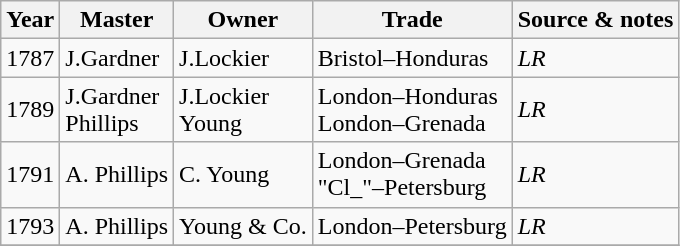<table class=" wikitable">
<tr>
<th>Year</th>
<th>Master</th>
<th>Owner</th>
<th>Trade</th>
<th>Source & notes</th>
</tr>
<tr>
<td>1787</td>
<td>J.Gardner</td>
<td>J.Lockier</td>
<td>Bristol–Honduras</td>
<td><em>LR</em></td>
</tr>
<tr>
<td>1789</td>
<td>J.Gardner<br>Phillips</td>
<td>J.Lockier<br>Young</td>
<td>London–Honduras<br>London–Grenada</td>
<td><em>LR</em></td>
</tr>
<tr>
<td>1791</td>
<td>A. Phillips</td>
<td>C. Young</td>
<td>London–Grenada<br>"Cl_"–Petersburg</td>
<td><em>LR</em></td>
</tr>
<tr>
<td>1793</td>
<td>A. Phillips</td>
<td>Young & Co.</td>
<td>London–Petersburg</td>
<td><em>LR</em></td>
</tr>
<tr>
</tr>
</table>
